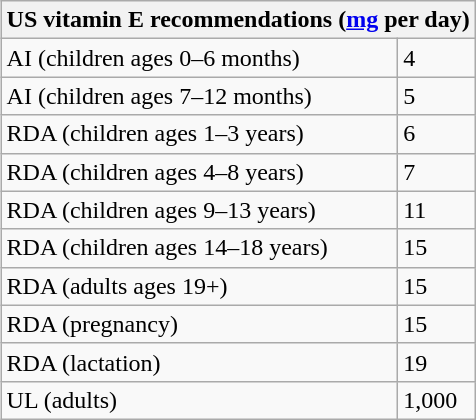<table class="wikitable" style="float:right;">
<tr>
<th style="text-align:center;" colspan="2">US vitamin E recommendations (<a href='#'>mg</a> per day)</th>
</tr>
<tr>
<td>AI (children ages 0–6 months)</td>
<td>4</td>
</tr>
<tr>
<td>AI (children ages 7–12 months)</td>
<td>5</td>
</tr>
<tr>
<td>RDA (children ages 1–3 years)</td>
<td>6</td>
</tr>
<tr>
<td>RDA (children ages 4–8 years)</td>
<td>7</td>
</tr>
<tr>
<td>RDA (children ages 9–13 years)</td>
<td>11</td>
</tr>
<tr>
<td>RDA (children ages 14–18 years)</td>
<td>15</td>
</tr>
<tr>
<td>RDA (adults ages 19+)</td>
<td>15</td>
</tr>
<tr>
<td>RDA (pregnancy)</td>
<td>15</td>
</tr>
<tr>
<td>RDA (lactation)</td>
<td>19</td>
</tr>
<tr>
<td>UL (adults)</td>
<td>1,000</td>
</tr>
</table>
